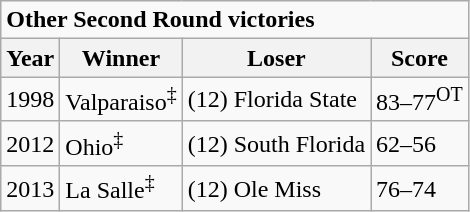<table class="wikitable">
<tr>
<td colspan=4><strong>Other Second Round victories</strong></td>
</tr>
<tr>
<th>Year</th>
<th>Winner</th>
<th>Loser</th>
<th>Score</th>
</tr>
<tr>
<td>1998</td>
<td>Valparaiso<sup>‡</sup></td>
<td>(12) Florida State</td>
<td>83–77<sup>OT</sup></td>
</tr>
<tr>
<td>2012</td>
<td>Ohio<sup>‡</sup></td>
<td>(12) South Florida</td>
<td>62–56</td>
</tr>
<tr>
<td>2013</td>
<td>La Salle<sup>‡</sup></td>
<td>(12) Ole Miss</td>
<td>76–74</td>
</tr>
</table>
